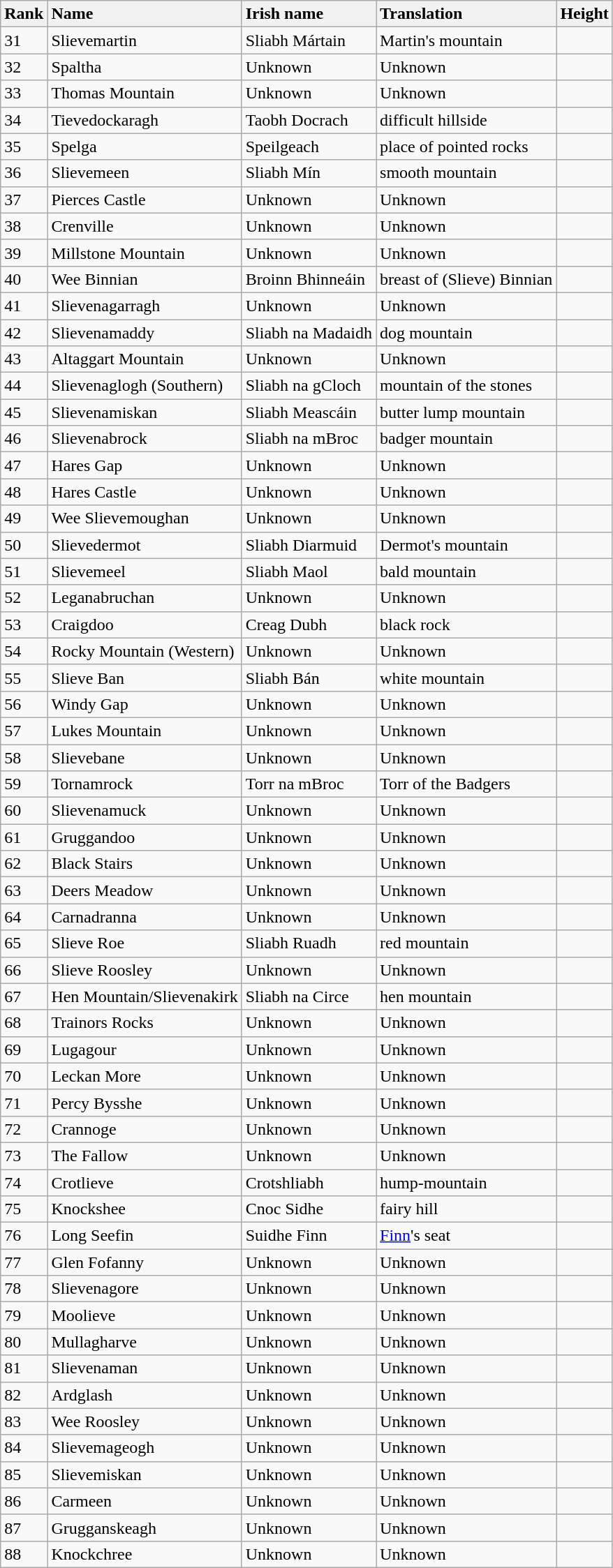<table class="wikitable mw-collapsible mw-collapsed sortable" style="text-align:left">
<tr>
<th style="text-align:left">Rank</th>
<th style="text-align:left">Name</th>
<th style="text-align:left">Irish name</th>
<th style="text-align:left">Translation</th>
<th style="text-align:left">Height</th>
</tr>
<tr>
<td>31</td>
<td>Slievemartin</td>
<td>Sliabh Mártain</td>
<td>Martin's mountain</td>
<td></td>
</tr>
<tr>
<td>32</td>
<td>Spaltha</td>
<td>Unknown</td>
<td>Unknown</td>
<td></td>
</tr>
<tr>
<td>33</td>
<td>Thomas Mountain</td>
<td>Unknown</td>
<td>Unknown</td>
<td></td>
</tr>
<tr>
<td>34</td>
<td>Tievedockaragh</td>
<td>Taobh Docrach</td>
<td>difficult hillside</td>
<td></td>
</tr>
<tr>
<td>35</td>
<td>Spelga</td>
<td>Speilgeach</td>
<td>place of pointed rocks</td>
<td></td>
</tr>
<tr>
<td>36</td>
<td>Slievemeen</td>
<td>Sliabh Mín</td>
<td>smooth mountain</td>
<td></td>
</tr>
<tr>
<td>37</td>
<td>Pierces Castle</td>
<td>Unknown</td>
<td>Unknown</td>
<td></td>
</tr>
<tr>
<td>38</td>
<td>Crenville</td>
<td>Unknown</td>
<td>Unknown</td>
<td></td>
</tr>
<tr>
<td>39</td>
<td>Millstone Mountain</td>
<td>Unknown</td>
<td>Unknown</td>
<td></td>
</tr>
<tr>
<td>40</td>
<td>Wee Binnian</td>
<td>Broinn Bhinneáin</td>
<td>breast of (Slieve) Binnian</td>
<td></td>
</tr>
<tr>
<td>41</td>
<td>Slievenagarragh</td>
<td>Unknown</td>
<td>Unknown</td>
<td></td>
</tr>
<tr>
<td>42</td>
<td>Slievenamaddy</td>
<td>Sliabh na Madaidh</td>
<td>dog mountain</td>
<td></td>
</tr>
<tr>
<td>43</td>
<td>Altaggart Mountain</td>
<td>Unknown</td>
<td>Unknown</td>
<td></td>
</tr>
<tr>
<td>44</td>
<td>Slievenaglogh (Southern)</td>
<td>Sliabh na gCloch</td>
<td>mountain of the stones</td>
<td></td>
</tr>
<tr>
<td>45</td>
<td>Slievenamiskan</td>
<td>Sliabh Meascáin</td>
<td>butter lump mountain</td>
<td></td>
</tr>
<tr>
<td>46</td>
<td>Slievenabrock</td>
<td>Sliabh na mBroc</td>
<td>badger mountain</td>
<td></td>
</tr>
<tr>
<td>47</td>
<td>Hares Gap</td>
<td>Unknown</td>
<td>Unknown</td>
<td></td>
</tr>
<tr>
<td>48</td>
<td>Hares Castle</td>
<td>Unknown</td>
<td>Unknown</td>
<td></td>
</tr>
<tr>
<td>49</td>
<td>Wee Slievemoughan</td>
<td>Unknown</td>
<td>Unknown</td>
<td></td>
</tr>
<tr>
<td>50</td>
<td>Slievedermot</td>
<td>Sliabh Diarmuid</td>
<td>Dermot's mountain</td>
<td></td>
</tr>
<tr>
<td>51</td>
<td>Slievemeel</td>
<td>Sliabh Maol</td>
<td>bald mountain</td>
<td></td>
</tr>
<tr>
<td>52</td>
<td>Leganabruchan</td>
<td>Unknown</td>
<td>Unknown</td>
<td></td>
</tr>
<tr>
<td>53</td>
<td>Craigdoo</td>
<td>Creag Dubh</td>
<td>black rock</td>
<td></td>
</tr>
<tr>
<td>54</td>
<td>Rocky Mountain (Western)</td>
<td>Unknown</td>
<td>Unknown</td>
<td></td>
</tr>
<tr>
<td>55</td>
<td>Slieve Ban</td>
<td>Sliabh Bán</td>
<td>white mountain</td>
<td></td>
</tr>
<tr>
<td>56</td>
<td>Windy Gap</td>
<td>Unknown</td>
<td>Unknown</td>
<td></td>
</tr>
<tr>
<td>57</td>
<td>Lukes Mountain</td>
<td>Unknown</td>
<td>Unknown</td>
<td></td>
</tr>
<tr>
<td>58</td>
<td>Slievebane</td>
<td>Unknown</td>
<td>Unknown</td>
<td></td>
</tr>
<tr>
<td>59</td>
<td>Tornamrock</td>
<td>Torr na mBroc</td>
<td>Torr of the Badgers</td>
<td></td>
</tr>
<tr>
<td>60</td>
<td>Slievenamuck</td>
<td>Unknown</td>
<td>Unknown</td>
<td></td>
</tr>
<tr>
<td>61</td>
<td>Gruggandoo</td>
<td>Unknown</td>
<td>Unknown</td>
<td></td>
</tr>
<tr>
<td>62</td>
<td>Black Stairs</td>
<td>Unknown</td>
<td>Unknown</td>
<td></td>
</tr>
<tr>
<td>63</td>
<td>Deers Meadow</td>
<td>Unknown</td>
<td>Unknown</td>
<td></td>
</tr>
<tr>
<td>64</td>
<td>Carnadranna</td>
<td>Unknown</td>
<td>Unknown</td>
<td></td>
</tr>
<tr>
<td>65</td>
<td>Slieve Roe</td>
<td>Sliabh Ruadh</td>
<td>red mountain</td>
<td></td>
</tr>
<tr>
<td>66</td>
<td>Slieve Roosley</td>
<td>Unknown</td>
<td>Unknown</td>
<td></td>
</tr>
<tr>
<td>67</td>
<td>Hen Mountain/Slievenakirk</td>
<td>Sliabh na Circe</td>
<td>hen mountain</td>
<td></td>
</tr>
<tr>
<td>68</td>
<td>Trainors Rocks</td>
<td>Unknown</td>
<td>Unknown</td>
<td></td>
</tr>
<tr>
<td>69</td>
<td>Lugagour</td>
<td>Unknown</td>
<td>Unknown</td>
<td></td>
</tr>
<tr>
<td>70</td>
<td>Leckan More</td>
<td>Unknown</td>
<td>Unknown</td>
<td></td>
</tr>
<tr>
<td>71</td>
<td>Percy Bysshe</td>
<td>Unknown</td>
<td>Unknown</td>
<td></td>
</tr>
<tr>
<td>72</td>
<td>Crannoge</td>
<td>Unknown</td>
<td>Unknown</td>
<td></td>
</tr>
<tr>
<td>73</td>
<td>The Fallow</td>
<td>Unknown</td>
<td>Unknown</td>
<td></td>
</tr>
<tr>
<td>74</td>
<td>Crotlieve</td>
<td>Crotshliabh</td>
<td>hump-mountain</td>
<td></td>
</tr>
<tr>
<td>75</td>
<td>Knockshee</td>
<td>Cnoc Sidhe</td>
<td>fairy hill</td>
<td></td>
</tr>
<tr>
<td>76</td>
<td>Long Seefin</td>
<td>Suidhe Finn</td>
<td><a href='#'>Finn</a>'s seat</td>
<td></td>
</tr>
<tr>
<td>77</td>
<td>Glen Fofanny</td>
<td>Unknown</td>
<td>Unknown</td>
<td></td>
</tr>
<tr>
<td>78</td>
<td>Slievenagore</td>
<td>Unknown</td>
<td>Unknown</td>
<td></td>
</tr>
<tr>
<td>79</td>
<td>Moolieve</td>
<td>Unknown</td>
<td>Unknown</td>
<td></td>
</tr>
<tr>
<td>80</td>
<td>Mullagharve</td>
<td>Unknown</td>
<td>Unknown</td>
<td></td>
</tr>
<tr>
<td>81</td>
<td>Slievenaman</td>
<td>Unknown</td>
<td>Unknown</td>
<td></td>
</tr>
<tr>
<td>82</td>
<td>Ardglash</td>
<td>Unknown</td>
<td>Unknown</td>
<td></td>
</tr>
<tr>
<td>83</td>
<td>Wee Roosley</td>
<td>Unknown</td>
<td>Unknown</td>
<td></td>
</tr>
<tr>
<td>84</td>
<td>Slievemageogh</td>
<td>Unknown</td>
<td>Unknown</td>
<td></td>
</tr>
<tr>
<td>85</td>
<td>Slievemiskan</td>
<td>Unknown</td>
<td>Unknown</td>
<td></td>
</tr>
<tr>
<td>86</td>
<td>Carmeen</td>
<td>Unknown</td>
<td>Unknown</td>
<td></td>
</tr>
<tr>
<td>87</td>
<td>Grugganskeagh</td>
<td>Unknown</td>
<td>Unknown</td>
<td></td>
</tr>
<tr>
<td>88</td>
<td>Knockchree</td>
<td>Unknown</td>
<td>Unknown</td>
<td></td>
</tr>
</table>
